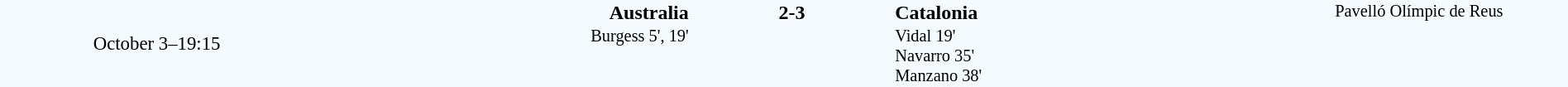<table style="width: 100%; background:#F5FAFF;" cellspacing="0">
<tr>
<td style=font-size:95% align=center rowspan=3 width=20%>October 3–19:15</td>
</tr>
<tr>
<td width=24% align=right><strong>Australia</strong></td>
<td align=center width=13%><strong>2-3</strong></td>
<td width=24%><strong>Catalonia</strong></td>
<td style=font-size:85% rowspan=3 valign=top align=center>Pavelló Olímpic de Reus</td>
</tr>
<tr style=font-size:85%>
<td align=right valign=top>Burgess 5', 19'</td>
<td></td>
<td valign=top>Vidal 19'<br>Navarro 35'<br>Manzano 38'</td>
</tr>
</table>
